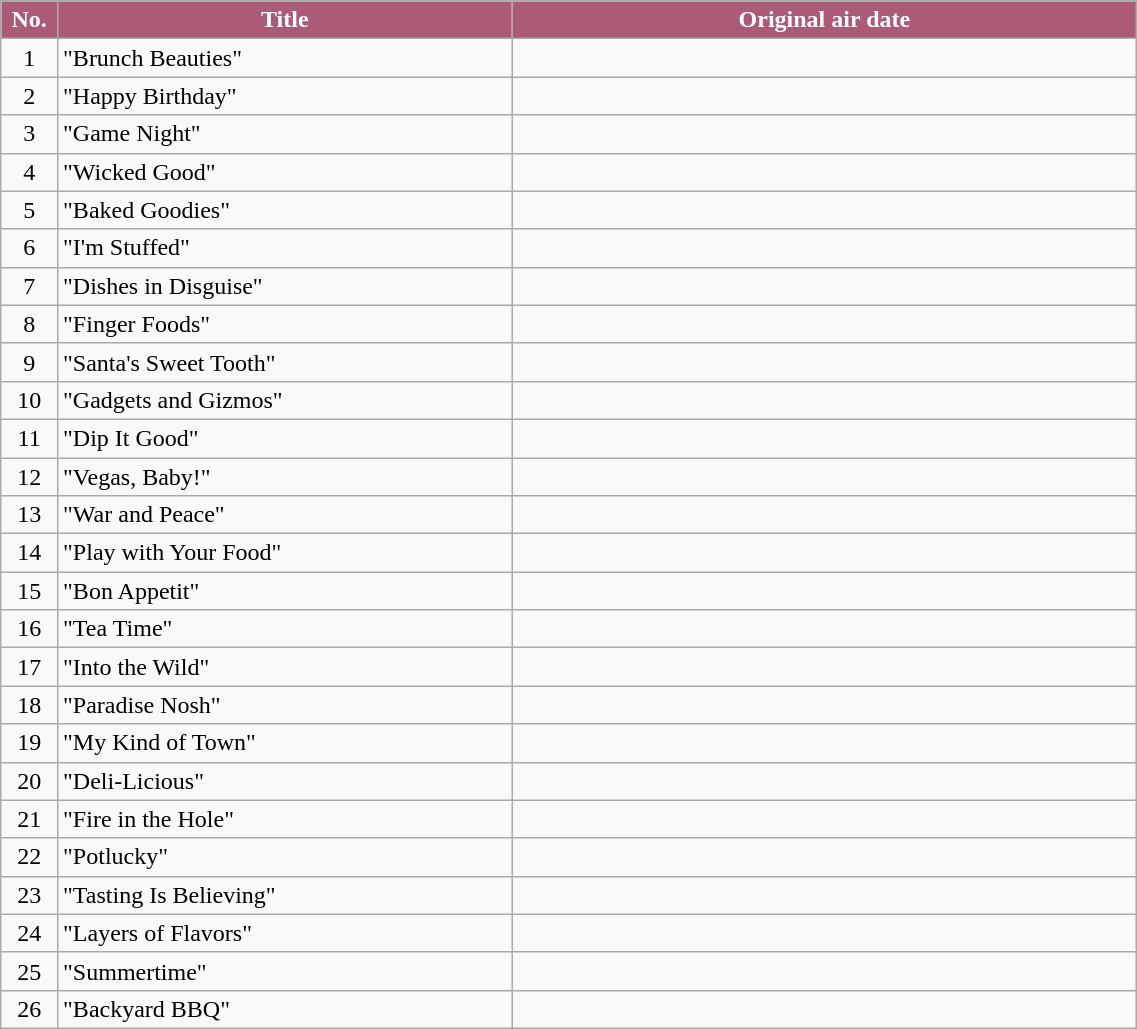<table class="wikitable plainrowheaders" style="width:60%;">
<tr>
<th style="background-color: #ab5b78; color: #FFFFFF;" width=5%>No.</th>
<th style="background-color: #ab5b78; color: #FFFFFF;" width=40%>Title</th>
<th style="background-color: #ab5b78; color: #FFFFFF;">Original air date</th>
</tr>
<tr>
<td style="text-align:center">1</td>
<td>"Brunch Beauties"</td>
<td style="text-align:center"></td>
</tr>
<tr>
<td style="text-align:center">2</td>
<td>"Happy Birthday"</td>
<td style="text-align:center"></td>
</tr>
<tr>
<td style="text-align:center">3</td>
<td>"Game Night"</td>
<td style="text-align:center"></td>
</tr>
<tr>
<td style="text-align:center">4</td>
<td>"Wicked Good"</td>
<td style="text-align:center"></td>
</tr>
<tr>
<td style="text-align:center">5</td>
<td>"Baked Goodies"</td>
<td style="text-align:center"></td>
</tr>
<tr>
<td style="text-align:center">6</td>
<td>"I'm Stuffed"</td>
<td style="text-align:center"></td>
</tr>
<tr>
<td style="text-align:center">7</td>
<td>"Dishes in Disguise"</td>
<td style="text-align:center"></td>
</tr>
<tr>
<td style="text-align:center">8</td>
<td>"Finger Foods"</td>
<td style="text-align:center"></td>
</tr>
<tr>
<td style="text-align:center">9</td>
<td>"Santa's Sweet Tooth"</td>
<td style="text-align:center"></td>
</tr>
<tr>
<td style="text-align:center">10</td>
<td>"Gadgets and Gizmos"</td>
<td style="text-align:center"></td>
</tr>
<tr>
<td style="text-align:center">11</td>
<td>"Dip It Good"</td>
<td style="text-align:center"></td>
</tr>
<tr>
<td style="text-align:center">12</td>
<td>"Vegas, Baby!"</td>
<td style="text-align:center"></td>
</tr>
<tr>
<td style="text-align:center">13</td>
<td>"War and Peace"</td>
<td style="text-align:center"></td>
</tr>
<tr>
<td style="text-align:center">14</td>
<td>"Play with Your Food"</td>
<td style="text-align:center"></td>
</tr>
<tr>
<td style="text-align:center">15</td>
<td>"Bon Appetit"</td>
<td style="text-align:center"></td>
</tr>
<tr>
<td style="text-align:center">16</td>
<td>"Tea Time"</td>
<td style="text-align:center"></td>
</tr>
<tr>
<td style="text-align:center">17</td>
<td>"Into the Wild"</td>
<td style="text-align:center"></td>
</tr>
<tr>
<td style="text-align:center">18</td>
<td>"Paradise Nosh"</td>
<td style="text-align:center"></td>
</tr>
<tr>
<td style="text-align:center">19</td>
<td>"My Kind of Town"</td>
<td style="text-align:center"></td>
</tr>
<tr>
<td style="text-align:center">20</td>
<td>"Deli-Licious"</td>
<td style="text-align:center"></td>
</tr>
<tr>
<td style="text-align:center">21</td>
<td>"Fire in the Hole"</td>
<td style="text-align:center"></td>
</tr>
<tr>
<td style="text-align:center">22</td>
<td>"Potlucky"</td>
<td style="text-align:center"></td>
</tr>
<tr>
<td style="text-align:center">23</td>
<td>"Tasting Is Believing"</td>
<td style="text-align:center"></td>
</tr>
<tr>
<td style="text-align:center">24</td>
<td>"Layers of Flavors"</td>
<td style="text-align:center"></td>
</tr>
<tr>
<td style="text-align:center">25</td>
<td>"Summertime"</td>
<td style="text-align:center"></td>
</tr>
<tr>
<td style="text-align:center">26</td>
<td>"Backyard BBQ"</td>
<td style="text-align:center"></td>
</tr>
</table>
